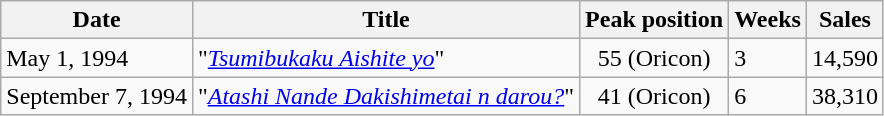<table class="wikitable">
<tr>
<th>Date</th>
<th>Title</th>
<th>Peak position</th>
<th>Weeks</th>
<th>Sales</th>
</tr>
<tr>
<td>May 1, 1994</td>
<td>"<em><a href='#'>Tsumibukaku Aishite yo</a></em>"</td>
<td align="center">55 (Oricon)</td>
<td>3</td>
<td>14,590</td>
</tr>
<tr>
<td>September 7, 1994</td>
<td>"<em><a href='#'>Atashi Nande Dakishimetai n darou?</a></em>"</td>
<td align="center">41 (Oricon)</td>
<td>6</td>
<td>38,310</td>
</tr>
</table>
